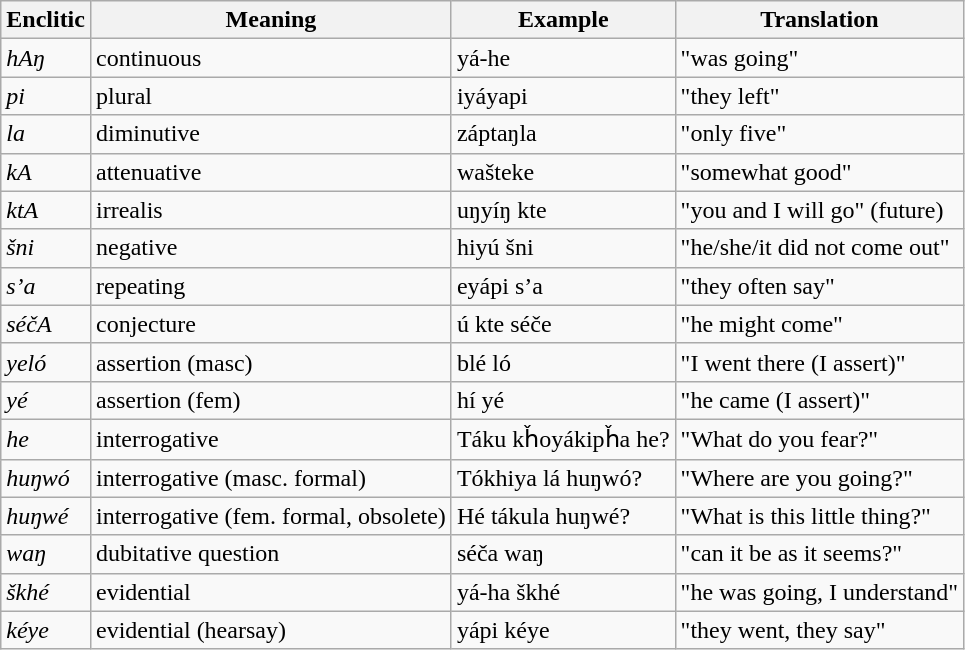<table class="wikitable">
<tr>
<th>Enclitic</th>
<th>Meaning</th>
<th>Example</th>
<th>Translation</th>
</tr>
<tr>
<td><em>hAŋ</em></td>
<td>continuous</td>
<td>yá-he</td>
<td>"was going"</td>
</tr>
<tr>
<td><em>pi</em></td>
<td>plural</td>
<td>iyáyapi</td>
<td>"they left"</td>
</tr>
<tr>
<td><em>la</em></td>
<td>diminutive</td>
<td>záptaŋla</td>
<td>"only five"</td>
</tr>
<tr>
<td><em>kA</em></td>
<td>attenuative</td>
<td>wašteke</td>
<td>"somewhat good"</td>
</tr>
<tr>
<td><em>ktA</em></td>
<td>irrealis</td>
<td>uŋyíŋ kte</td>
<td>"you and I will go" (future)</td>
</tr>
<tr>
<td><em>šni</em></td>
<td>negative</td>
<td>hiyú šni</td>
<td>"he/she/it did not come out"</td>
</tr>
<tr>
<td><em>s’a</em></td>
<td>repeating</td>
<td>eyápi s’a</td>
<td>"they often say"</td>
</tr>
<tr>
<td><em>séčA</em></td>
<td>conjecture</td>
<td>ú kte séče</td>
<td>"he might come"</td>
</tr>
<tr>
<td><em>yeló</em></td>
<td>assertion (masc)</td>
<td>blé ló</td>
<td>"I went there (I assert)"</td>
</tr>
<tr>
<td><em>yé</em></td>
<td>assertion (fem)</td>
<td>hí yé</td>
<td>"he came (I assert)"</td>
</tr>
<tr>
<td><em>he</em></td>
<td>interrogative</td>
<td>Táku kȟoyákipȟa he?</td>
<td>"What do you fear?"</td>
</tr>
<tr>
<td><em>huŋwó</em></td>
<td>interrogative (masc. formal)</td>
<td>Tókhiya lá huŋwó?</td>
<td>"Where are you going?"</td>
</tr>
<tr>
<td><em>huŋwé</em></td>
<td>interrogative (fem. formal, obsolete)</td>
<td>Hé tákula huŋwé?</td>
<td>"What is this little thing?"</td>
</tr>
<tr>
<td><em>waŋ</em></td>
<td>dubitative question</td>
<td>séča waŋ</td>
<td>"can it be as it seems?"</td>
</tr>
<tr>
<td><em>škhé</em></td>
<td>evidential</td>
<td>yá-ha škhé</td>
<td>"he was going, I understand"</td>
</tr>
<tr>
<td><em>kéye</em></td>
<td>evidential (hearsay)</td>
<td>yápi kéye</td>
<td>"they went, they say"</td>
</tr>
</table>
